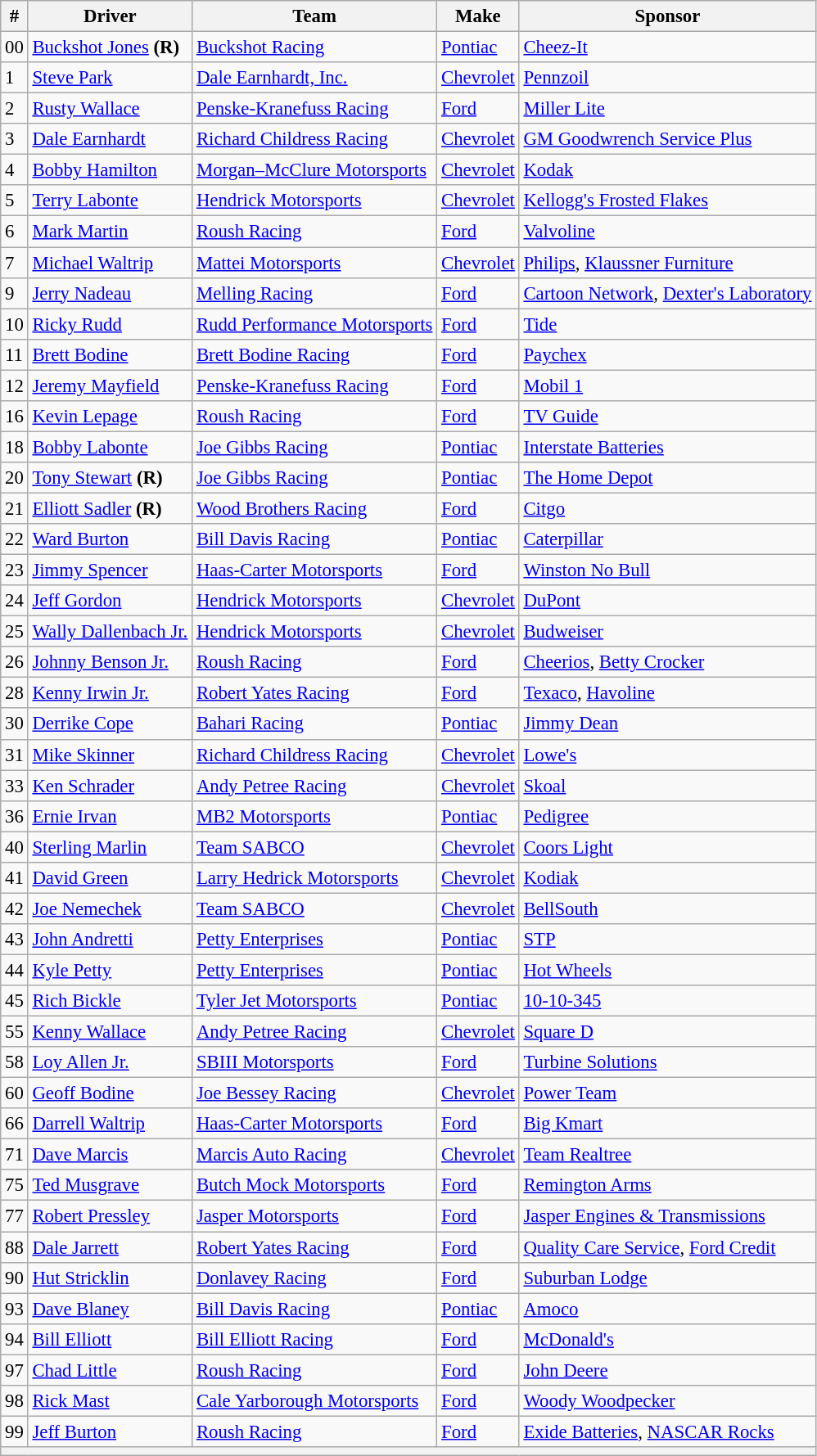<table class="wikitable" style="font-size:95%">
<tr>
<th>#</th>
<th>Driver</th>
<th>Team</th>
<th>Make</th>
<th>Sponsor</th>
</tr>
<tr>
<td>00</td>
<td><a href='#'>Buckshot Jones</a> <strong>(R)</strong></td>
<td><a href='#'>Buckshot Racing</a></td>
<td><a href='#'>Pontiac</a></td>
<td><a href='#'>Cheez-It</a></td>
</tr>
<tr>
<td>1</td>
<td><a href='#'>Steve Park</a></td>
<td><a href='#'>Dale Earnhardt, Inc.</a></td>
<td><a href='#'>Chevrolet</a></td>
<td><a href='#'>Pennzoil</a></td>
</tr>
<tr>
<td>2</td>
<td><a href='#'>Rusty Wallace</a></td>
<td><a href='#'>Penske-Kranefuss Racing</a></td>
<td><a href='#'>Ford</a></td>
<td><a href='#'>Miller Lite</a></td>
</tr>
<tr>
<td>3</td>
<td><a href='#'>Dale Earnhardt</a></td>
<td><a href='#'>Richard Childress Racing</a></td>
<td><a href='#'>Chevrolet</a></td>
<td><a href='#'>GM Goodwrench Service Plus</a></td>
</tr>
<tr>
<td>4</td>
<td><a href='#'>Bobby Hamilton</a></td>
<td><a href='#'>Morgan–McClure Motorsports</a></td>
<td><a href='#'>Chevrolet</a></td>
<td><a href='#'>Kodak</a></td>
</tr>
<tr>
<td>5</td>
<td><a href='#'>Terry Labonte</a></td>
<td><a href='#'>Hendrick Motorsports</a></td>
<td><a href='#'>Chevrolet</a></td>
<td><a href='#'>Kellogg's Frosted Flakes</a></td>
</tr>
<tr>
<td>6</td>
<td><a href='#'>Mark Martin</a></td>
<td><a href='#'>Roush Racing</a></td>
<td><a href='#'>Ford</a></td>
<td><a href='#'>Valvoline</a></td>
</tr>
<tr>
<td>7</td>
<td><a href='#'>Michael Waltrip</a></td>
<td><a href='#'>Mattei Motorsports</a></td>
<td><a href='#'>Chevrolet</a></td>
<td><a href='#'>Philips</a>, <a href='#'>Klaussner Furniture</a></td>
</tr>
<tr>
<td>9</td>
<td><a href='#'>Jerry Nadeau</a></td>
<td><a href='#'>Melling Racing</a></td>
<td><a href='#'>Ford</a></td>
<td><a href='#'>Cartoon Network</a>, <a href='#'>Dexter's Laboratory</a></td>
</tr>
<tr>
<td>10</td>
<td><a href='#'>Ricky Rudd</a></td>
<td><a href='#'>Rudd Performance Motorsports</a></td>
<td><a href='#'>Ford</a></td>
<td><a href='#'>Tide</a></td>
</tr>
<tr>
<td>11</td>
<td><a href='#'>Brett Bodine</a></td>
<td><a href='#'>Brett Bodine Racing</a></td>
<td><a href='#'>Ford</a></td>
<td><a href='#'>Paychex</a></td>
</tr>
<tr>
<td>12</td>
<td><a href='#'>Jeremy Mayfield</a></td>
<td><a href='#'>Penske-Kranefuss Racing</a></td>
<td><a href='#'>Ford</a></td>
<td><a href='#'>Mobil 1</a></td>
</tr>
<tr>
<td>16</td>
<td><a href='#'>Kevin Lepage</a></td>
<td><a href='#'>Roush Racing</a></td>
<td><a href='#'>Ford</a></td>
<td><a href='#'>TV Guide</a></td>
</tr>
<tr>
<td>18</td>
<td><a href='#'>Bobby Labonte</a></td>
<td><a href='#'>Joe Gibbs Racing</a></td>
<td><a href='#'>Pontiac</a></td>
<td><a href='#'>Interstate Batteries</a></td>
</tr>
<tr>
<td>20</td>
<td><a href='#'>Tony Stewart</a> <strong>(R)</strong></td>
<td><a href='#'>Joe Gibbs Racing</a></td>
<td><a href='#'>Pontiac</a></td>
<td><a href='#'>The Home Depot</a></td>
</tr>
<tr>
<td>21</td>
<td><a href='#'>Elliott Sadler</a> <strong>(R)</strong></td>
<td><a href='#'>Wood Brothers Racing</a></td>
<td><a href='#'>Ford</a></td>
<td><a href='#'>Citgo</a></td>
</tr>
<tr>
<td>22</td>
<td><a href='#'>Ward Burton</a></td>
<td><a href='#'>Bill Davis Racing</a></td>
<td><a href='#'>Pontiac</a></td>
<td><a href='#'>Caterpillar</a></td>
</tr>
<tr>
<td>23</td>
<td><a href='#'>Jimmy Spencer</a></td>
<td><a href='#'>Haas-Carter Motorsports</a></td>
<td><a href='#'>Ford</a></td>
<td><a href='#'>Winston No Bull</a></td>
</tr>
<tr>
<td>24</td>
<td><a href='#'>Jeff Gordon</a></td>
<td><a href='#'>Hendrick Motorsports</a></td>
<td><a href='#'>Chevrolet</a></td>
<td><a href='#'>DuPont</a></td>
</tr>
<tr>
<td>25</td>
<td><a href='#'>Wally Dallenbach Jr.</a></td>
<td><a href='#'>Hendrick Motorsports</a></td>
<td><a href='#'>Chevrolet</a></td>
<td><a href='#'>Budweiser</a></td>
</tr>
<tr>
<td>26</td>
<td><a href='#'>Johnny Benson Jr.</a></td>
<td><a href='#'>Roush Racing</a></td>
<td><a href='#'>Ford</a></td>
<td><a href='#'>Cheerios</a>, <a href='#'>Betty Crocker</a></td>
</tr>
<tr>
<td>28</td>
<td><a href='#'>Kenny Irwin Jr.</a></td>
<td><a href='#'>Robert Yates Racing</a></td>
<td><a href='#'>Ford</a></td>
<td><a href='#'>Texaco</a>, <a href='#'>Havoline</a></td>
</tr>
<tr>
<td>30</td>
<td><a href='#'>Derrike Cope</a></td>
<td><a href='#'>Bahari Racing</a></td>
<td><a href='#'>Pontiac</a></td>
<td><a href='#'>Jimmy Dean</a></td>
</tr>
<tr>
<td>31</td>
<td><a href='#'>Mike Skinner</a></td>
<td><a href='#'>Richard Childress Racing</a></td>
<td><a href='#'>Chevrolet</a></td>
<td><a href='#'>Lowe's</a></td>
</tr>
<tr>
<td>33</td>
<td><a href='#'>Ken Schrader</a></td>
<td><a href='#'>Andy Petree Racing</a></td>
<td><a href='#'>Chevrolet</a></td>
<td><a href='#'>Skoal</a></td>
</tr>
<tr>
<td>36</td>
<td><a href='#'>Ernie Irvan</a></td>
<td><a href='#'>MB2 Motorsports</a></td>
<td><a href='#'>Pontiac</a></td>
<td><a href='#'>Pedigree</a></td>
</tr>
<tr>
<td>40</td>
<td><a href='#'>Sterling Marlin</a></td>
<td><a href='#'>Team SABCO</a></td>
<td><a href='#'>Chevrolet</a></td>
<td><a href='#'>Coors Light</a></td>
</tr>
<tr>
<td>41</td>
<td><a href='#'>David Green</a></td>
<td><a href='#'>Larry Hedrick Motorsports</a></td>
<td><a href='#'>Chevrolet</a></td>
<td><a href='#'>Kodiak</a></td>
</tr>
<tr>
<td>42</td>
<td><a href='#'>Joe Nemechek</a></td>
<td><a href='#'>Team SABCO</a></td>
<td><a href='#'>Chevrolet</a></td>
<td><a href='#'>BellSouth</a></td>
</tr>
<tr>
<td>43</td>
<td><a href='#'>John Andretti</a></td>
<td><a href='#'>Petty Enterprises</a></td>
<td><a href='#'>Pontiac</a></td>
<td><a href='#'>STP</a></td>
</tr>
<tr>
<td>44</td>
<td><a href='#'>Kyle Petty</a></td>
<td><a href='#'>Petty Enterprises</a></td>
<td><a href='#'>Pontiac</a></td>
<td><a href='#'>Hot Wheels</a></td>
</tr>
<tr>
<td>45</td>
<td><a href='#'>Rich Bickle</a></td>
<td><a href='#'>Tyler Jet Motorsports</a></td>
<td><a href='#'>Pontiac</a></td>
<td><a href='#'>10-10-345</a></td>
</tr>
<tr>
<td>55</td>
<td><a href='#'>Kenny Wallace</a></td>
<td><a href='#'>Andy Petree Racing</a></td>
<td><a href='#'>Chevrolet</a></td>
<td><a href='#'>Square D</a></td>
</tr>
<tr>
<td>58</td>
<td><a href='#'>Loy Allen Jr.</a></td>
<td><a href='#'>SBIII Motorsports</a></td>
<td><a href='#'>Ford</a></td>
<td><a href='#'>Turbine Solutions</a></td>
</tr>
<tr>
<td>60</td>
<td><a href='#'>Geoff Bodine</a></td>
<td><a href='#'>Joe Bessey Racing</a></td>
<td><a href='#'>Chevrolet</a></td>
<td><a href='#'>Power Team</a></td>
</tr>
<tr>
<td>66</td>
<td><a href='#'>Darrell Waltrip</a></td>
<td><a href='#'>Haas-Carter Motorsports</a></td>
<td><a href='#'>Ford</a></td>
<td><a href='#'>Big Kmart</a></td>
</tr>
<tr>
<td>71</td>
<td><a href='#'>Dave Marcis</a></td>
<td><a href='#'>Marcis Auto Racing</a></td>
<td><a href='#'>Chevrolet</a></td>
<td><a href='#'>Team Realtree</a></td>
</tr>
<tr>
<td>75</td>
<td><a href='#'>Ted Musgrave</a></td>
<td><a href='#'>Butch Mock Motorsports</a></td>
<td><a href='#'>Ford</a></td>
<td><a href='#'>Remington Arms</a></td>
</tr>
<tr>
<td>77</td>
<td><a href='#'>Robert Pressley</a></td>
<td><a href='#'>Jasper Motorsports</a></td>
<td><a href='#'>Ford</a></td>
<td><a href='#'>Jasper Engines & Transmissions</a></td>
</tr>
<tr>
<td>88</td>
<td><a href='#'>Dale Jarrett</a></td>
<td><a href='#'>Robert Yates Racing</a></td>
<td><a href='#'>Ford</a></td>
<td><a href='#'>Quality Care Service</a>, <a href='#'>Ford Credit</a></td>
</tr>
<tr>
<td>90</td>
<td><a href='#'>Hut Stricklin</a></td>
<td><a href='#'>Donlavey Racing</a></td>
<td><a href='#'>Ford</a></td>
<td><a href='#'>Suburban Lodge</a></td>
</tr>
<tr>
<td>93</td>
<td><a href='#'>Dave Blaney</a></td>
<td><a href='#'>Bill Davis Racing</a></td>
<td><a href='#'>Pontiac</a></td>
<td><a href='#'>Amoco</a></td>
</tr>
<tr>
<td>94</td>
<td><a href='#'>Bill Elliott</a></td>
<td><a href='#'>Bill Elliott Racing</a></td>
<td><a href='#'>Ford</a></td>
<td><a href='#'>McDonald's</a></td>
</tr>
<tr>
<td>97</td>
<td><a href='#'>Chad Little</a></td>
<td><a href='#'>Roush Racing</a></td>
<td><a href='#'>Ford</a></td>
<td><a href='#'>John Deere</a></td>
</tr>
<tr>
<td>98</td>
<td><a href='#'>Rick Mast</a></td>
<td><a href='#'>Cale Yarborough Motorsports</a></td>
<td><a href='#'>Ford</a></td>
<td><a href='#'>Woody Woodpecker</a></td>
</tr>
<tr>
<td>99</td>
<td><a href='#'>Jeff Burton</a></td>
<td><a href='#'>Roush Racing</a></td>
<td><a href='#'>Ford</a></td>
<td><a href='#'>Exide Batteries</a>, <a href='#'>NASCAR Rocks</a></td>
</tr>
<tr>
<th colspan="5"></th>
</tr>
</table>
